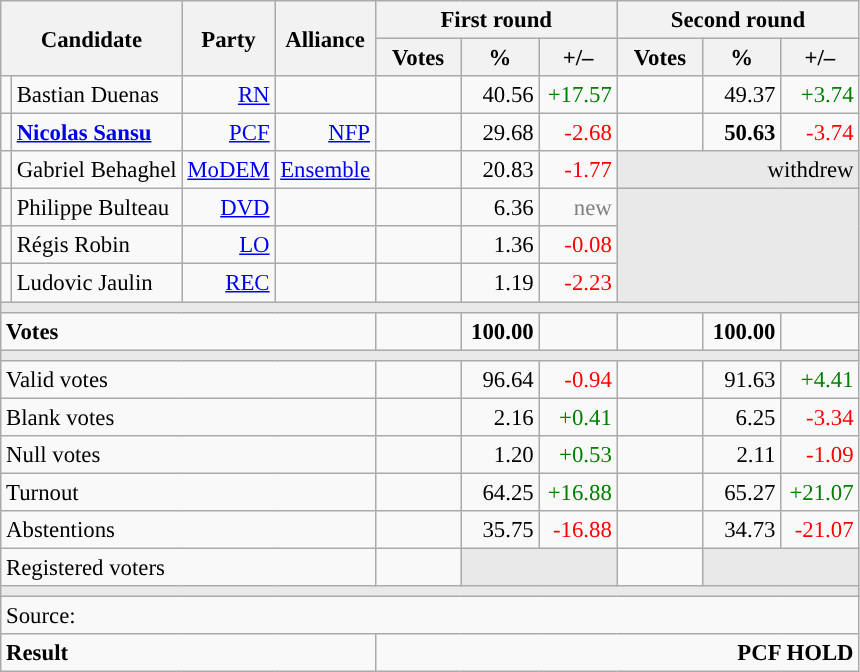<table class="wikitable" style="text-align:right;font-size:95%;">
<tr>
<th rowspan="2" colspan="2">Candidate</th>
<th colspan="1" rowspan="2">Party</th>
<th colspan="1" rowspan="2">Alliance</th>
<th colspan="3">First round</th>
<th colspan="3">Second round</th>
</tr>
<tr>
<th style="width:50px;">Votes</th>
<th style="width:45px;">%</th>
<th style="width:45px;">+/–</th>
<th style="width:50px;">Votes</th>
<th style="width:45px;">%</th>
<th style="width:45px;">+/–</th>
</tr>
<tr>
<td style="color:inherit;background:"></td>
<td style="text-align:left;">Bastian Duenas</td>
<td><a href='#'>RN</a></td>
<td></td>
<td></td>
<td>40.56</td>
<td style="color:green;">+17.57</td>
<td></td>
<td>49.37</td>
<td style="color:green;">+3.74</td>
</tr>
<tr>
<td style="color:inherit;background:"></td>
<td style="text-align:left;"><strong><a href='#'>Nicolas Sansu</a></strong></td>
<td><a href='#'>PCF</a></td>
<td><a href='#'>NFP</a></td>
<td></td>
<td>29.68</td>
<td style="color:red;">-2.68</td>
<td><strong></strong></td>
<td><strong>50.63</strong></td>
<td style="color:red;">-3.74</td>
</tr>
<tr>
<td style="color:inherit;background:"></td>
<td style="text-align:left;">Gabriel Behaghel</td>
<td><a href='#'>MoDEM</a></td>
<td><a href='#'>Ensemble</a></td>
<td></td>
<td>20.83</td>
<td style="color:red;">-1.77</td>
<td colspan="3" style="background:#E9E9E9;">withdrew</td>
</tr>
<tr>
<td style="color:inherit;background:"></td>
<td style="text-align:left;">Philippe Bulteau</td>
<td><a href='#'>DVD</a></td>
<td></td>
<td></td>
<td>6.36</td>
<td style="color:grey;">new</td>
<td colspan="3" rowspan="3" style="background:#E9E9E9;"></td>
</tr>
<tr>
<td style="color:inherit;background:"></td>
<td style="text-align:left;">Régis Robin</td>
<td><a href='#'>LO</a></td>
<td></td>
<td></td>
<td>1.36</td>
<td style="color:red;">-0.08</td>
</tr>
<tr>
<td style="color:inherit;background:"></td>
<td style="text-align:left;">Ludovic Jaulin</td>
<td><a href='#'>REC</a></td>
<td></td>
<td></td>
<td>1.19</td>
<td style="color:red;">-2.23</td>
</tr>
<tr>
<td colspan="10" style="background:#E9E9E9;"></td>
</tr>
<tr style="font-weight:bold;">
<td colspan="4" style="text-align:left;">Votes</td>
<td></td>
<td>100.00</td>
<td></td>
<td></td>
<td>100.00</td>
<td></td>
</tr>
<tr>
<td colspan="10" style="background:#E9E9E9;"></td>
</tr>
<tr>
<td colspan="4" style="text-align:left;">Valid votes</td>
<td></td>
<td>96.64</td>
<td style="color:red;">-0.94</td>
<td></td>
<td>91.63</td>
<td style="color:green;">+4.41</td>
</tr>
<tr>
<td colspan="4" style="text-align:left;">Blank votes</td>
<td></td>
<td>2.16</td>
<td style="color:green;">+0.41</td>
<td></td>
<td>6.25</td>
<td style="color:red;">-3.34</td>
</tr>
<tr>
<td colspan="4" style="text-align:left;">Null votes</td>
<td></td>
<td>1.20</td>
<td style="color:green;">+0.53</td>
<td></td>
<td>2.11</td>
<td style="color:red;">-1.09</td>
</tr>
<tr>
<td colspan="4" style="text-align:left;">Turnout</td>
<td></td>
<td>64.25</td>
<td style="color:green;">+16.88</td>
<td></td>
<td>65.27</td>
<td style="color:green;">+21.07</td>
</tr>
<tr>
<td colspan="4" style="text-align:left;">Abstentions</td>
<td></td>
<td>35.75</td>
<td style="color:red;">-16.88</td>
<td></td>
<td>34.73</td>
<td style="color:red;">-21.07</td>
</tr>
<tr>
<td colspan="4" style="text-align:left;">Registered voters</td>
<td></td>
<td colspan="2" style="background:#E9E9E9;"></td>
<td></td>
<td colspan="2" style="background:#E9E9E9;"></td>
</tr>
<tr>
<td colspan="10" style="background:#E9E9E9;"></td>
</tr>
<tr>
<td colspan="10" style="text-align:left;">Source: </td>
</tr>
<tr style="font-weight:bold">
<td colspan="4" style="text-align:left;">Result</td>
<td colspan="6" style="background-color:">PCF HOLD</td>
</tr>
</table>
